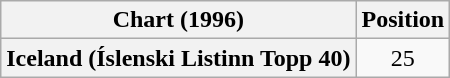<table class="wikitable plainrowheaders" style="text-align:center">
<tr>
<th>Chart (1996)</th>
<th>Position</th>
</tr>
<tr>
<th scope="row">Iceland (Íslenski Listinn Topp 40)</th>
<td>25</td>
</tr>
</table>
